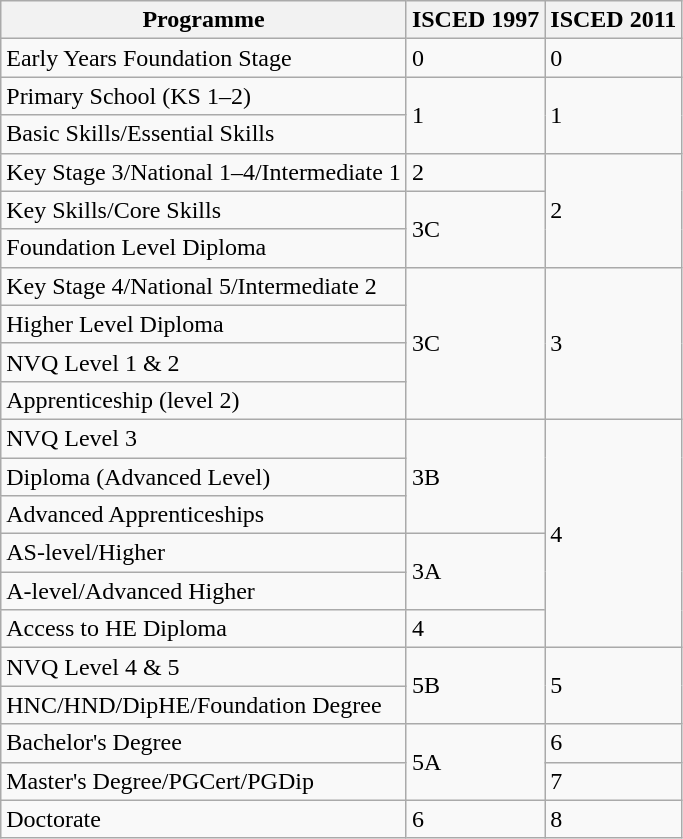<table class="wikitable">
<tr>
<th>Programme</th>
<th>ISCED 1997</th>
<th>ISCED 2011</th>
</tr>
<tr>
<td>Early Years Foundation Stage</td>
<td>0</td>
<td>0</td>
</tr>
<tr>
<td>Primary School (KS 1–2)</td>
<td rowspan=2>1</td>
<td rowspan=2>1</td>
</tr>
<tr>
<td>Basic Skills/Essential Skills</td>
</tr>
<tr>
<td>Key Stage 3/National 1–4/Intermediate 1</td>
<td>2</td>
<td rowspan=3>2</td>
</tr>
<tr>
<td>Key Skills/Core Skills</td>
<td rowspan=2>3C</td>
</tr>
<tr>
<td>Foundation Level Diploma</td>
</tr>
<tr>
<td>Key Stage 4/National 5/Intermediate 2</td>
<td rowspan=4>3C</td>
<td rowspan=4>3</td>
</tr>
<tr>
<td>Higher Level Diploma</td>
</tr>
<tr>
<td>NVQ Level 1 & 2</td>
</tr>
<tr>
<td>Apprenticeship (level 2)</td>
</tr>
<tr>
<td>NVQ Level 3</td>
<td rowspan=3>3B</td>
<td rowspan=6>4</td>
</tr>
<tr>
<td>Diploma (Advanced Level)</td>
</tr>
<tr>
<td>Advanced Apprenticeships</td>
</tr>
<tr>
<td>AS-level/Higher</td>
<td rowspan=2>3A</td>
</tr>
<tr>
<td>A-level/Advanced Higher</td>
</tr>
<tr>
<td>Access to HE Diploma</td>
<td>4</td>
</tr>
<tr>
<td>NVQ Level 4 & 5</td>
<td rowspan=2>5B</td>
<td rowspan=2>5</td>
</tr>
<tr>
<td>HNC/HND/DipHE/Foundation Degree</td>
</tr>
<tr>
<td>Bachelor's Degree</td>
<td rowspan=2>5A</td>
<td>6</td>
</tr>
<tr>
<td>Master's Degree/PGCert/PGDip</td>
<td>7</td>
</tr>
<tr>
<td>Doctorate</td>
<td>6</td>
<td>8</td>
</tr>
</table>
